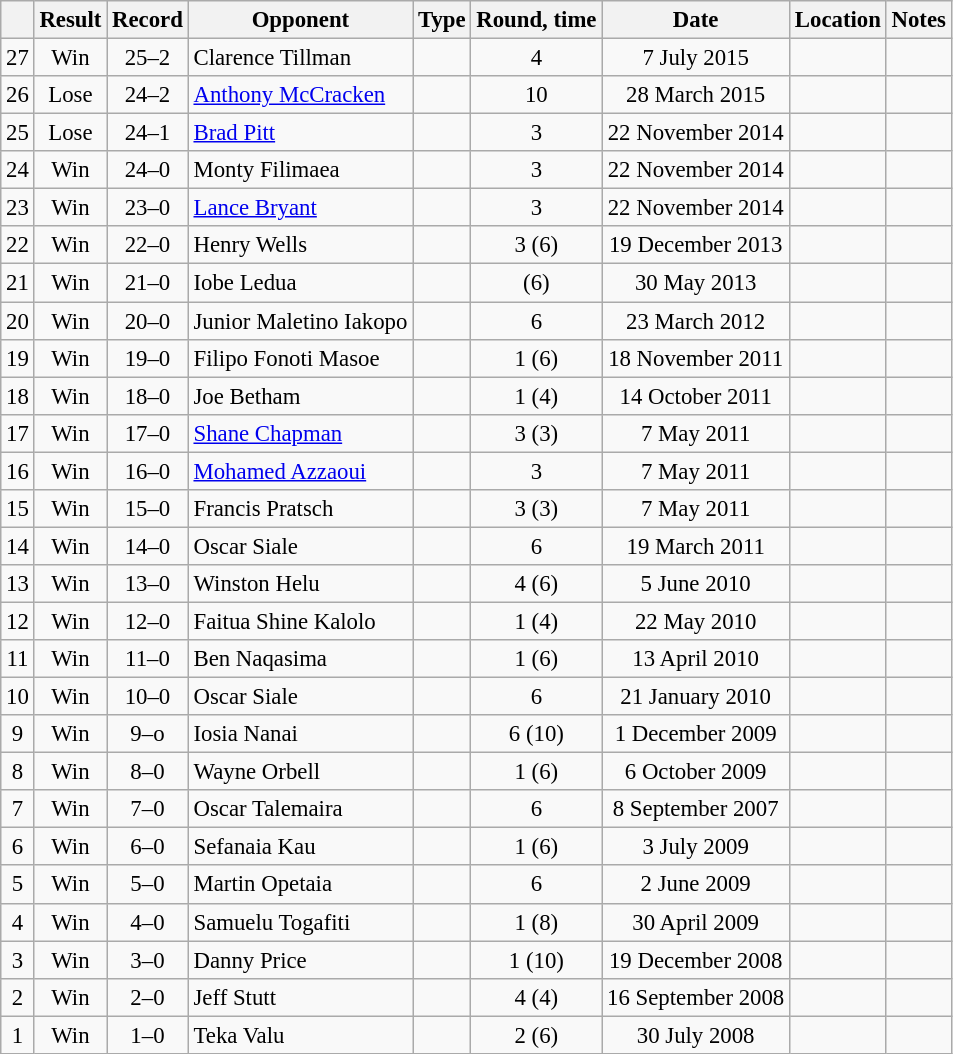<table class="wikitable" style="text-align:center; font-size:95%">
<tr>
<th></th>
<th>Result</th>
<th>Record</th>
<th>Opponent</th>
<th>Type</th>
<th>Round, time</th>
<th>Date</th>
<th>Location</th>
<th>Notes</th>
</tr>
<tr>
<td>27</td>
<td>Win</td>
<td>25–2</td>
<td style="text-align:left;"> Clarence Tillman</td>
<td></td>
<td>4</td>
<td>7 July 2015</td>
<td style="text-align:left;"> </td>
<td></td>
</tr>
<tr>
<td>26</td>
<td>Lose</td>
<td>24–2</td>
<td style="text-align:left;"> <a href='#'>Anthony McCracken</a></td>
<td></td>
<td>10</td>
<td>28 March 2015</td>
<td style="text-align:left;"> </td>
<td style="text-align:left;"></td>
</tr>
<tr>
<td>25</td>
<td>Lose</td>
<td>24–1</td>
<td style="text-align:left;"> <a href='#'>Brad Pitt</a></td>
<td></td>
<td>3</td>
<td>22 November 2014</td>
<td style="text-align:left;"> </td>
<td style="text-align:left;"></td>
</tr>
<tr>
<td>24</td>
<td>Win</td>
<td>24–0</td>
<td style="text-align:left;"> Monty Filimaea</td>
<td></td>
<td>3</td>
<td>22 November 2014</td>
<td style="text-align:left;"> </td>
<td style="text-align:left;"></td>
</tr>
<tr>
<td>23</td>
<td>Win</td>
<td>23–0</td>
<td style="text-align:left;"> <a href='#'>Lance Bryant</a></td>
<td></td>
<td>3</td>
<td>22 November 2014</td>
<td style="text-align:left;"> </td>
<td style="text-align:left;"></td>
</tr>
<tr>
<td>22</td>
<td>Win</td>
<td>22–0</td>
<td style="text-align:left;"> Henry Wells</td>
<td></td>
<td>3 (6)</td>
<td>19 December 2013</td>
<td style="text-align:left;"> </td>
<td></td>
</tr>
<tr>
<td>21</td>
<td>Win</td>
<td>21–0</td>
<td style="text-align:left;"> Iobe Ledua</td>
<td></td>
<td>(6)</td>
<td>30 May 2013</td>
<td style="text-align:left;"> </td>
<td></td>
</tr>
<tr>
<td>20</td>
<td>Win</td>
<td>20–0</td>
<td style="text-align:left;"> Junior Maletino Iakopo</td>
<td></td>
<td>6</td>
<td>23 March 2012</td>
<td style="text-align:left;"> </td>
<td></td>
</tr>
<tr>
<td>19</td>
<td>Win</td>
<td>19–0</td>
<td style="text-align:left;"> Filipo Fonoti Masoe</td>
<td></td>
<td>1 (6) </td>
<td>18 November 2011</td>
<td style="text-align:left;"> </td>
<td></td>
</tr>
<tr>
<td>18</td>
<td>Win</td>
<td>18–0</td>
<td style="text-align:left;"> Joe Betham</td>
<td></td>
<td>1 (4) </td>
<td>14 October 2011</td>
<td style="text-align:left;"> </td>
<td></td>
</tr>
<tr>
<td>17</td>
<td>Win</td>
<td>17–0</td>
<td style="text-align:left;"> <a href='#'>Shane Chapman</a></td>
<td></td>
<td>3 (3) </td>
<td>7 May 2011</td>
<td style="text-align:left;"> </td>
<td style="text-align:left;"></td>
</tr>
<tr>
<td>16</td>
<td>Win</td>
<td>16–0</td>
<td style="text-align:left;"> <a href='#'>Mohamed Azzaoui</a></td>
<td></td>
<td>3</td>
<td>7 May 2011</td>
<td style="text-align:left;"> </td>
<td style="text-align:left;"></td>
</tr>
<tr>
<td>15</td>
<td>Win</td>
<td>15–0</td>
<td style="text-align:left;"> Francis Pratsch</td>
<td></td>
<td>3 (3) </td>
<td>7 May 2011</td>
<td style="text-align:left;"> </td>
<td style="text-align:left;"></td>
</tr>
<tr>
<td>14</td>
<td>Win</td>
<td>14–0</td>
<td style="text-align:left;"> Oscar Siale</td>
<td></td>
<td>6</td>
<td>19 March 2011</td>
<td style="text-align:left;"> </td>
<td></td>
</tr>
<tr>
<td>13</td>
<td>Win</td>
<td>13–0</td>
<td style="text-align:left;"> Winston Helu</td>
<td></td>
<td>4 (6)</td>
<td>5 June 2010</td>
<td style="text-align:left;"> </td>
<td></td>
</tr>
<tr>
<td>12</td>
<td>Win</td>
<td>12–0</td>
<td style="text-align:left;"> Faitua Shine Kalolo</td>
<td></td>
<td>1 (4) </td>
<td>22 May 2010</td>
<td style="text-align:left;"> </td>
<td></td>
</tr>
<tr>
<td>11</td>
<td>Win</td>
<td>11–0</td>
<td style="text-align:left;"> Ben Naqasima</td>
<td></td>
<td>1 (6) </td>
<td>13 April 2010</td>
<td style="text-align:left;"> </td>
<td></td>
</tr>
<tr>
<td>10</td>
<td>Win</td>
<td>10–0</td>
<td style="text-align:left;"> Oscar Siale</td>
<td></td>
<td>6</td>
<td>21 January 2010</td>
<td style="text-align:left;"> </td>
<td></td>
</tr>
<tr>
<td>9</td>
<td>Win</td>
<td>9–o</td>
<td style="text-align:left;"> Iosia Nanai</td>
<td></td>
<td>6 (10) </td>
<td>1 December 2009</td>
<td style="text-align:left;"> </td>
<td style="text-align:left;"></td>
</tr>
<tr>
<td>8</td>
<td>Win</td>
<td>8–0</td>
<td style="text-align:left;"> Wayne Orbell</td>
<td></td>
<td>1 (6) </td>
<td>6 October 2009</td>
<td style="text-align:left;"> </td>
<td></td>
</tr>
<tr>
<td>7</td>
<td>Win</td>
<td>7–0</td>
<td style="text-align:left;"> Oscar Talemaira</td>
<td></td>
<td>6</td>
<td>8 September 2007</td>
<td style="text-align:left;"> </td>
<td></td>
</tr>
<tr>
<td>6</td>
<td>Win</td>
<td>6–0</td>
<td style="text-align:left;"> Sefanaia Kau</td>
<td></td>
<td>1 (6) </td>
<td>3 July 2009</td>
<td style="text-align:left;"> </td>
<td></td>
</tr>
<tr>
<td>5</td>
<td>Win</td>
<td>5–0</td>
<td style="text-align:left;"> Martin Opetaia</td>
<td></td>
<td>6</td>
<td>2 June 2009</td>
<td style="text-align:left;"> </td>
<td></td>
</tr>
<tr>
<td>4</td>
<td>Win</td>
<td>4–0</td>
<td style="text-align:left;"> Samuelu Togafiti</td>
<td></td>
<td>1 (8) </td>
<td>30 April 2009</td>
<td style="text-align:left;"> </td>
<td></td>
</tr>
<tr>
<td>3</td>
<td>Win</td>
<td>3–0</td>
<td style="text-align:left;"> Danny Price</td>
<td></td>
<td>1 (10) </td>
<td>19 December 2008</td>
<td style="text-align:left;"> </td>
<td style="text-align:left;"></td>
</tr>
<tr>
<td>2</td>
<td>Win</td>
<td>2–0</td>
<td style="text-align:left;"> Jeff Stutt</td>
<td></td>
<td>4 (4)</td>
<td>16 September 2008</td>
<td style="text-align:left;"> </td>
<td></td>
</tr>
<tr>
<td>1</td>
<td>Win</td>
<td>1–0</td>
<td style="text-align:left;"> Teka Valu</td>
<td></td>
<td>2 (6)</td>
<td>30 July 2008</td>
<td style="text-align:left;"> </td>
<td style="text-align:left;"></td>
</tr>
</table>
